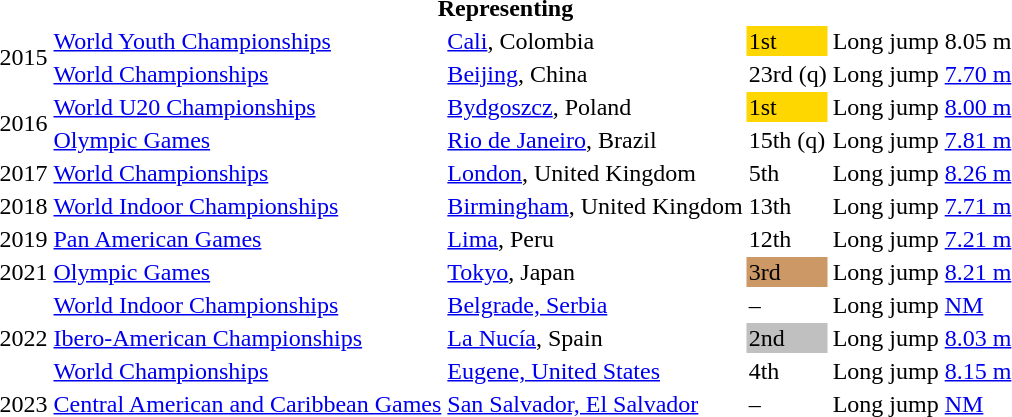<table>
<tr>
<th colspan="6">Representing </th>
</tr>
<tr>
<td rowspan=2>2015</td>
<td><a href='#'>World Youth Championships</a></td>
<td><a href='#'>Cali</a>, Colombia</td>
<td bgcolor=gold>1st</td>
<td>Long jump</td>
<td>8.05 m</td>
</tr>
<tr>
<td><a href='#'>World Championships</a></td>
<td><a href='#'>Beijing</a>, China</td>
<td>23rd (q)</td>
<td>Long jump</td>
<td><a href='#'>7.70 m</a></td>
</tr>
<tr>
<td rowspan=2>2016</td>
<td><a href='#'>World U20 Championships</a></td>
<td><a href='#'>Bydgoszcz</a>, Poland</td>
<td bgcolor=gold>1st</td>
<td>Long jump</td>
<td><a href='#'>8.00 m</a></td>
</tr>
<tr>
<td><a href='#'>Olympic Games</a></td>
<td><a href='#'>Rio de Janeiro</a>, Brazil</td>
<td>15th (q)</td>
<td>Long jump</td>
<td><a href='#'>7.81 m</a></td>
</tr>
<tr>
<td>2017</td>
<td><a href='#'>World Championships</a></td>
<td><a href='#'>London</a>, United Kingdom</td>
<td>5th</td>
<td>Long jump</td>
<td><a href='#'>8.26 m</a></td>
</tr>
<tr>
<td>2018</td>
<td><a href='#'>World Indoor Championships</a></td>
<td><a href='#'>Birmingham</a>, United Kingdom</td>
<td>13th</td>
<td>Long jump</td>
<td><a href='#'>7.71 m</a></td>
</tr>
<tr>
<td>2019</td>
<td><a href='#'>Pan American Games</a></td>
<td><a href='#'>Lima</a>, Peru</td>
<td>12th</td>
<td>Long jump</td>
<td><a href='#'>7.21 m</a></td>
</tr>
<tr>
<td>2021</td>
<td><a href='#'>Olympic Games</a></td>
<td><a href='#'>Tokyo</a>, Japan</td>
<td bgcolor=cc9966>3rd</td>
<td>Long jump</td>
<td><a href='#'>8.21 m</a></td>
</tr>
<tr>
<td rowspan=3>2022</td>
<td><a href='#'>World Indoor Championships</a></td>
<td><a href='#'>Belgrade, Serbia</a></td>
<td>–</td>
<td>Long jump</td>
<td><a href='#'>NM</a></td>
</tr>
<tr>
<td><a href='#'>Ibero-American Championships</a></td>
<td><a href='#'>La Nucía</a>, Spain</td>
<td bgcolor=silver>2nd</td>
<td>Long jump</td>
<td><a href='#'>8.03 m</a></td>
</tr>
<tr>
<td><a href='#'>World Championships</a></td>
<td><a href='#'>Eugene, United States</a></td>
<td>4th</td>
<td>Long jump</td>
<td><a href='#'>8.15 m</a></td>
</tr>
<tr>
<td>2023</td>
<td><a href='#'>Central American and Caribbean Games</a></td>
<td><a href='#'>San Salvador, El Salvador</a></td>
<td>–</td>
<td>Long jump</td>
<td><a href='#'>NM</a></td>
</tr>
</table>
